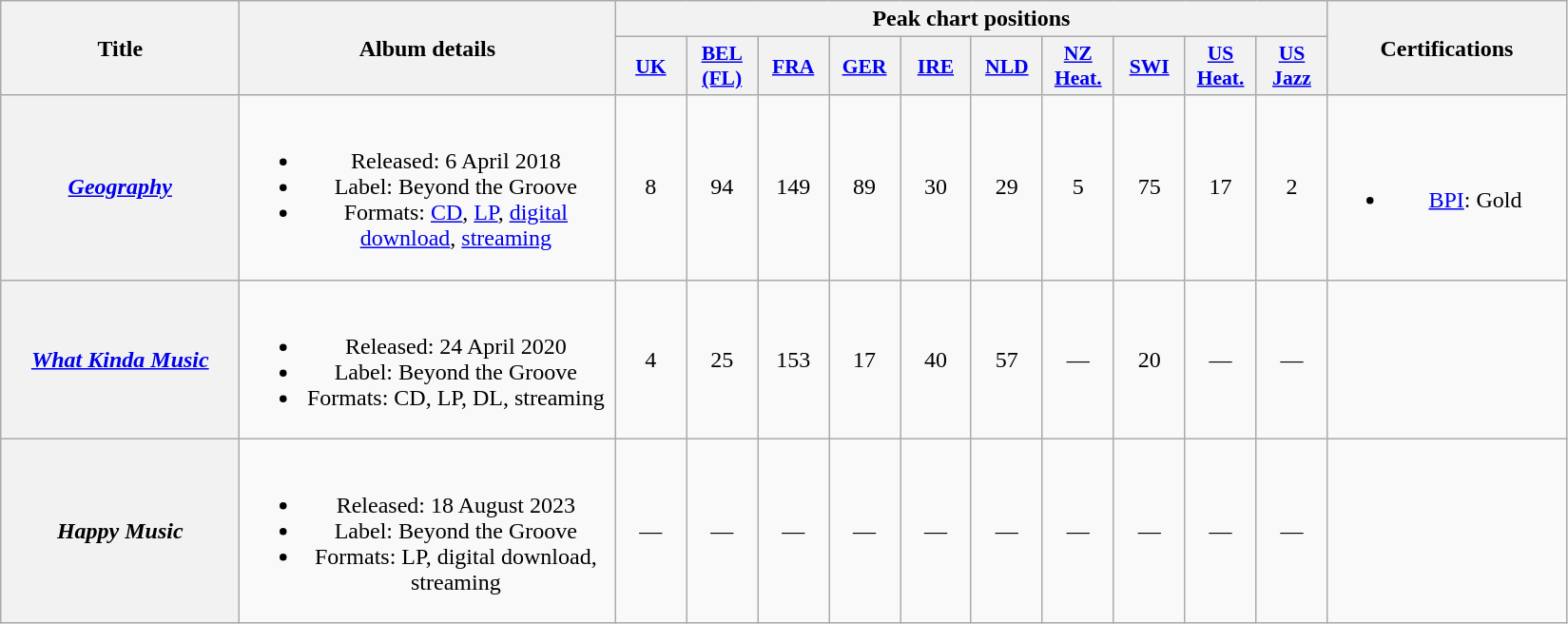<table class="wikitable plainrowheaders" style="text-align:center;">
<tr>
<th scope="col" rowspan="2" style="width:10em;">Title</th>
<th scope="col" rowspan="2" style="width:16em;">Album details</th>
<th scope="col" colspan="10">Peak chart positions</th>
<th scope="col" rowspan="2" style="width:10em;">Certifications</th>
</tr>
<tr>
<th scope="col" style="width:3em;font-size:90%;"><a href='#'>UK</a><br></th>
<th scope="col" style="width:3em;font-size:90%;"><a href='#'>BEL<br>(FL)</a><br></th>
<th scope="col" style="width:3em;font-size:90%;"><a href='#'>FRA</a><br></th>
<th scope="col" style="width:3em;font-size:90%;"><a href='#'>GER</a><br></th>
<th scope="col" style="width:3em;font-size:90%;"><a href='#'>IRE</a><br></th>
<th scope="col" style="width:3em;font-size:90%;"><a href='#'>NLD</a><br></th>
<th scope="col" style="width:3em;font-size:90%;"><a href='#'>NZ<br>Heat.</a><br></th>
<th scope="col" style="width:3em;font-size:90%;"><a href='#'>SWI</a><br></th>
<th scope="col" style="width:3em;font-size:90%;"><a href='#'>US<br>Heat.</a><br></th>
<th scope="col" style="width:3em;font-size:90%;"><a href='#'>US<br>Jazz</a><br></th>
</tr>
<tr>
<th scope="row"><em><a href='#'>Geography</a></em></th>
<td><br><ul><li>Released: 6 April 2018</li><li>Label: Beyond the Groove</li><li>Formats: <a href='#'>CD</a>, <a href='#'>LP</a>, <a href='#'>digital download</a>, <a href='#'>streaming</a></li></ul></td>
<td>8</td>
<td>94</td>
<td>149</td>
<td>89</td>
<td>30</td>
<td>29</td>
<td>5</td>
<td>75</td>
<td>17</td>
<td>2</td>
<td><br><ul><li><a href='#'>BPI</a>: Gold</li></ul></td>
</tr>
<tr>
<th scope="row"><em><a href='#'>What Kinda Music</a></em><br></th>
<td><br><ul><li>Released: 24 April 2020</li><li>Label: Beyond the Groove</li><li>Formats: CD, LP, DL, streaming</li></ul></td>
<td>4</td>
<td>25</td>
<td>153</td>
<td>17</td>
<td>40</td>
<td>57</td>
<td>—</td>
<td>20</td>
<td>—</td>
<td>—</td>
<td></td>
</tr>
<tr>
<th scope="row"><em>Happy Music</em><br></th>
<td><br><ul><li>Released: 18 August 2023</li><li>Label: Beyond the Groove</li><li>Formats: LP, digital download, streaming</li></ul></td>
<td>—</td>
<td>—</td>
<td>—</td>
<td>—</td>
<td>—</td>
<td>—</td>
<td>—</td>
<td>—</td>
<td>—</td>
<td>—</td>
<td></td>
</tr>
</table>
